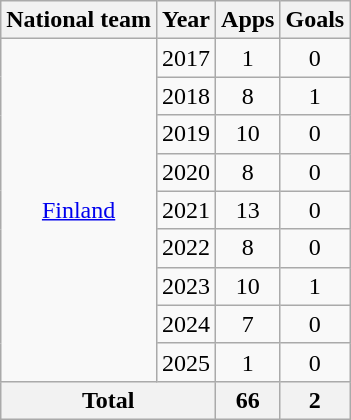<table class="wikitable" style="text-align:center">
<tr>
<th>National team</th>
<th>Year</th>
<th>Apps</th>
<th>Goals</th>
</tr>
<tr>
<td rowspan="9"><a href='#'>Finland</a></td>
<td>2017</td>
<td>1</td>
<td>0</td>
</tr>
<tr>
<td>2018</td>
<td>8</td>
<td>1</td>
</tr>
<tr>
<td>2019</td>
<td>10</td>
<td>0</td>
</tr>
<tr>
<td>2020</td>
<td>8</td>
<td>0</td>
</tr>
<tr>
<td>2021</td>
<td>13</td>
<td>0</td>
</tr>
<tr>
<td>2022</td>
<td>8</td>
<td>0</td>
</tr>
<tr>
<td>2023</td>
<td>10</td>
<td>1</td>
</tr>
<tr>
<td>2024</td>
<td>7</td>
<td>0</td>
</tr>
<tr>
<td>2025</td>
<td>1</td>
<td>0</td>
</tr>
<tr>
<th colspan="2">Total</th>
<th>66</th>
<th>2</th>
</tr>
</table>
